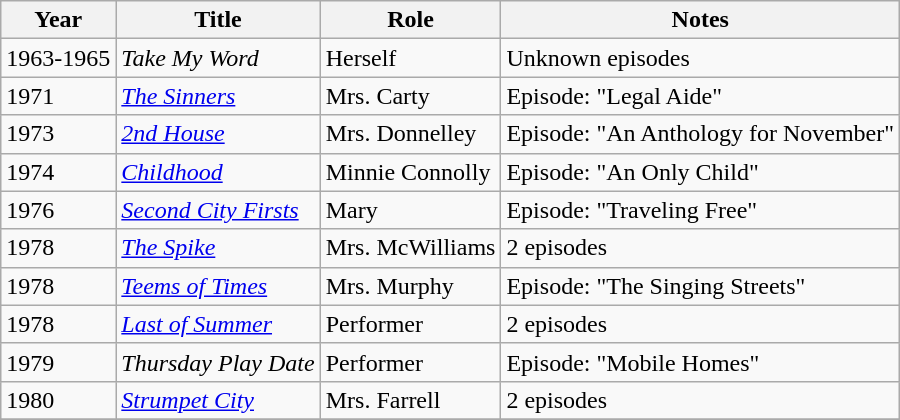<table class="wikitable sortable">
<tr>
<th>Year</th>
<th>Title</th>
<th>Role</th>
<th>Notes</th>
</tr>
<tr>
<td>1963-1965</td>
<td><em>Take My Word</em></td>
<td>Herself</td>
<td>Unknown episodes</td>
</tr>
<tr>
<td>1971</td>
<td><em><a href='#'>The Sinners</a></em></td>
<td>Mrs. Carty</td>
<td>Episode: "Legal Aide"</td>
</tr>
<tr>
<td>1973</td>
<td><em><a href='#'>2nd House</a></em></td>
<td>Mrs. Donnelley</td>
<td>Episode: "An Anthology for November"</td>
</tr>
<tr>
<td>1974</td>
<td><em><a href='#'>Childhood</a></em></td>
<td>Minnie Connolly</td>
<td>Episode: "An Only Child"</td>
</tr>
<tr>
<td>1976</td>
<td><em><a href='#'>Second City Firsts</a></em></td>
<td>Mary</td>
<td>Episode: "Traveling Free"</td>
</tr>
<tr>
<td>1978</td>
<td><em><a href='#'>The Spike</a></em></td>
<td>Mrs. McWilliams</td>
<td>2 episodes</td>
</tr>
<tr>
<td>1978</td>
<td><em><a href='#'>Teems of Times</a></em></td>
<td>Mrs. Murphy</td>
<td>Episode: "The Singing Streets"</td>
</tr>
<tr>
<td>1978</td>
<td><em><a href='#'>Last of Summer</a></em></td>
<td>Performer</td>
<td>2 episodes</td>
</tr>
<tr>
<td>1979</td>
<td><em>Thursday Play Date</em></td>
<td>Performer</td>
<td>Episode: "Mobile Homes"</td>
</tr>
<tr>
<td>1980</td>
<td><em><a href='#'>Strumpet City</a></em></td>
<td>Mrs. Farrell</td>
<td>2 episodes</td>
</tr>
<tr>
</tr>
</table>
